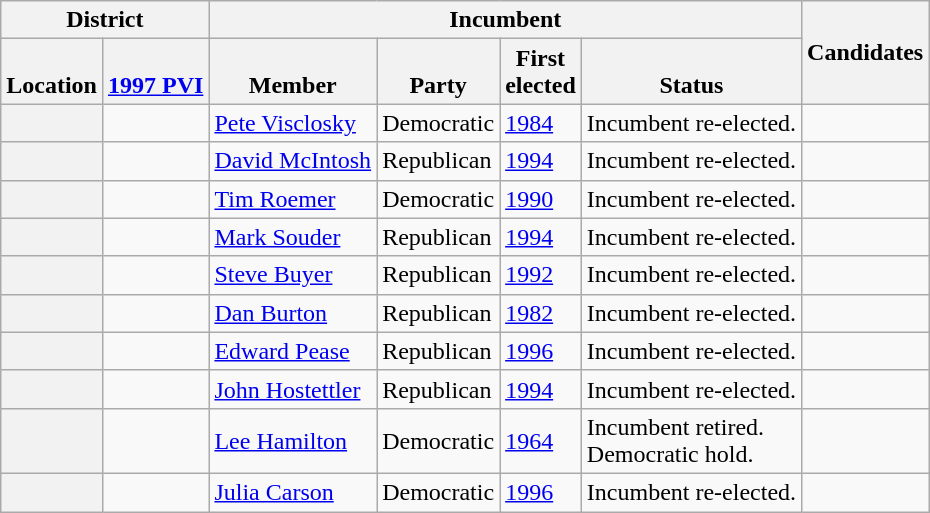<table class="wikitable sortable">
<tr>
<th colspan=2>District</th>
<th colspan=4>Incumbent</th>
<th rowspan=2 class="unsortable">Candidates</th>
</tr>
<tr valign=bottom>
<th>Location</th>
<th><a href='#'>1997 PVI</a></th>
<th>Member</th>
<th>Party</th>
<th>First<br>elected</th>
<th>Status</th>
</tr>
<tr>
<th></th>
<td></td>
<td><a href='#'>Pete Visclosky</a></td>
<td>Democratic</td>
<td><a href='#'>1984</a></td>
<td>Incumbent re-elected.</td>
<td nowrap></td>
</tr>
<tr>
<th></th>
<td></td>
<td><a href='#'>David McIntosh</a></td>
<td>Republican</td>
<td><a href='#'>1994</a></td>
<td>Incumbent re-elected.</td>
<td nowrap></td>
</tr>
<tr>
<th></th>
<td></td>
<td><a href='#'>Tim Roemer</a></td>
<td>Democratic</td>
<td><a href='#'>1990</a></td>
<td>Incumbent re-elected.</td>
<td nowrap></td>
</tr>
<tr>
<th></th>
<td></td>
<td><a href='#'>Mark Souder</a></td>
<td>Republican</td>
<td><a href='#'>1994</a></td>
<td>Incumbent re-elected.</td>
<td nowrap></td>
</tr>
<tr>
<th></th>
<td></td>
<td><a href='#'>Steve Buyer</a></td>
<td>Republican</td>
<td><a href='#'>1992</a></td>
<td>Incumbent re-elected.</td>
<td nowrap></td>
</tr>
<tr>
<th></th>
<td></td>
<td><a href='#'>Dan Burton</a></td>
<td>Republican</td>
<td><a href='#'>1982</a></td>
<td>Incumbent re-elected.</td>
<td nowrap></td>
</tr>
<tr>
<th></th>
<td></td>
<td><a href='#'>Edward Pease</a></td>
<td>Republican</td>
<td><a href='#'>1996</a></td>
<td>Incumbent re-elected.</td>
<td nowrap></td>
</tr>
<tr>
<th></th>
<td></td>
<td><a href='#'>John Hostettler</a></td>
<td>Republican</td>
<td><a href='#'>1994</a></td>
<td>Incumbent re-elected.</td>
<td nowrap></td>
</tr>
<tr>
<th></th>
<td></td>
<td><a href='#'>Lee Hamilton</a></td>
<td>Democratic</td>
<td><a href='#'>1964</a></td>
<td>Incumbent retired.<br>Democratic hold.</td>
<td nowrap></td>
</tr>
<tr>
<th></th>
<td></td>
<td><a href='#'>Julia Carson</a></td>
<td>Democratic</td>
<td><a href='#'>1996</a></td>
<td>Incumbent re-elected.</td>
<td nowrap></td>
</tr>
</table>
